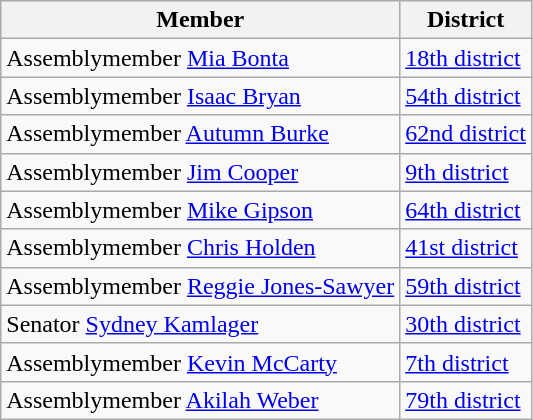<table class="wikitable">
<tr>
<th>Member </th>
<th>District</th>
</tr>
<tr>
<td>Assemblymember <a href='#'>Mia Bonta</a></td>
<td><a href='#'>18th district</a></td>
</tr>
<tr>
<td>Assemblymember <a href='#'>Isaac Bryan</a></td>
<td><a href='#'>54th district</a></td>
</tr>
<tr>
<td>Assemblymember <a href='#'>Autumn Burke</a></td>
<td><a href='#'>62nd district</a></td>
</tr>
<tr>
<td>Assemblymember <a href='#'>Jim Cooper</a></td>
<td><a href='#'>9th district</a></td>
</tr>
<tr>
<td>Assemblymember <a href='#'>Mike Gipson</a></td>
<td><a href='#'>64th district</a></td>
</tr>
<tr>
<td>Assemblymember <a href='#'>Chris Holden</a></td>
<td><a href='#'>41st district</a></td>
</tr>
<tr>
<td>Assemblymember <a href='#'>Reggie Jones-Sawyer</a></td>
<td><a href='#'>59th district</a></td>
</tr>
<tr>
<td>Senator <a href='#'>Sydney Kamlager</a></td>
<td><a href='#'>30th district</a></td>
</tr>
<tr>
<td>Assemblymember <a href='#'>Kevin McCarty</a></td>
<td><a href='#'>7th district</a></td>
</tr>
<tr>
<td>Assemblymember <a href='#'>Akilah Weber</a></td>
<td><a href='#'>79th district</a></td>
</tr>
</table>
